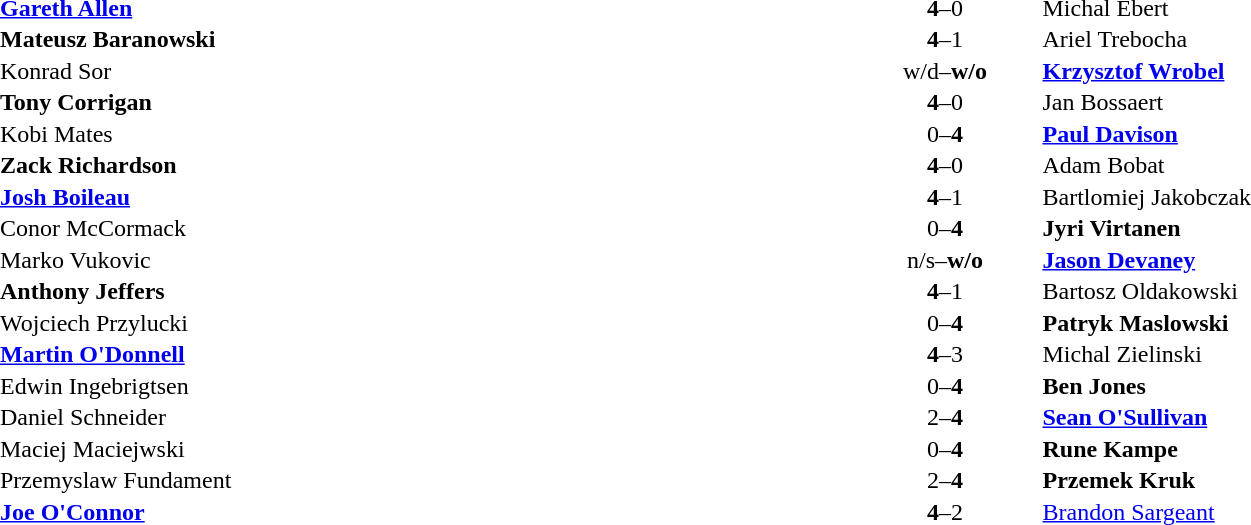<table width="100%" cellspacing="1">
<tr>
<th width=45%></th>
<th width=10%></th>
<th width=45%></th>
</tr>
<tr>
<td> <strong><a href='#'>Gareth Allen</a></strong></td>
<td align="center"><strong>4</strong>–0</td>
<td> Michal Ebert</td>
</tr>
<tr>
<td> <strong>Mateusz Baranowski</strong></td>
<td align="center"><strong>4</strong>–1</td>
<td> Ariel Trebocha</td>
</tr>
<tr>
<td> Konrad Sor</td>
<td align="center">w/d–<strong>w/o</strong></td>
<td> <strong><a href='#'>Krzysztof Wrobel</a></strong></td>
</tr>
<tr>
<td> <strong>Tony Corrigan</strong></td>
<td align="center"><strong>4</strong>–0</td>
<td> Jan Bossaert</td>
</tr>
<tr>
<td> Kobi Mates</td>
<td align="center">0–<strong>4</strong></td>
<td> <strong><a href='#'>Paul Davison</a></strong></td>
</tr>
<tr>
<td> <strong>Zack Richardson</strong></td>
<td align="center"><strong>4</strong>–0</td>
<td> Adam Bobat</td>
</tr>
<tr>
<td> <strong><a href='#'>Josh Boileau</a></strong></td>
<td align="center"><strong>4</strong>–1</td>
<td> Bartlomiej Jakobczak</td>
</tr>
<tr>
<td> Conor McCormack</td>
<td align="center">0–<strong>4</strong></td>
<td> <strong>Jyri Virtanen</strong></td>
</tr>
<tr>
<td> Marko Vukovic</td>
<td align="center">n/s–<strong>w/o</strong></td>
<td> <strong><a href='#'>Jason Devaney</a></strong></td>
</tr>
<tr>
<td> <strong>Anthony Jeffers</strong></td>
<td align="center"><strong>4</strong>–1</td>
<td> Bartosz Oldakowski</td>
</tr>
<tr>
<td> Wojciech Przylucki</td>
<td align="center">0–<strong>4</strong></td>
<td> <strong>Patryk Maslowski</strong></td>
</tr>
<tr>
<td> <strong><a href='#'>Martin O'Donnell</a></strong></td>
<td align="center"><strong>4</strong>–3</td>
<td> Michal Zielinski</td>
</tr>
<tr>
<td> Edwin Ingebrigtsen</td>
<td align="center">0–<strong>4</strong></td>
<td> <strong>Ben Jones</strong></td>
</tr>
<tr>
<td> Daniel Schneider</td>
<td align="center">2–<strong>4</strong></td>
<td> <strong><a href='#'>Sean O'Sullivan</a></strong></td>
</tr>
<tr>
<td> Maciej Maciejwski</td>
<td align="center">0–<strong>4</strong></td>
<td> <strong>Rune Kampe</strong></td>
</tr>
<tr>
<td> Przemyslaw Fundament</td>
<td align="center">2–<strong>4</strong></td>
<td> <strong>Przemek Kruk</strong></td>
</tr>
<tr>
<td> <strong><a href='#'>Joe O'Connor</a></strong></td>
<td align="center"><strong>4</strong>–2</td>
<td> <a href='#'>Brandon Sargeant</a></td>
</tr>
</table>
